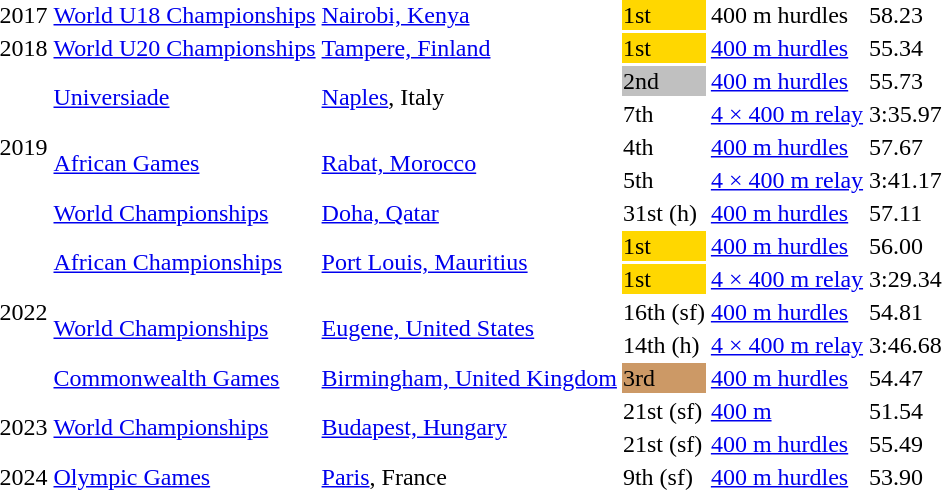<table>
<tr>
<td>2017</td>
<td><a href='#'>World U18 Championships</a></td>
<td><a href='#'>Nairobi, Kenya</a></td>
<td bgcolor=gold>1st</td>
<td>400 m hurdles</td>
<td>58.23</td>
<td></td>
</tr>
<tr>
<td>2018</td>
<td><a href='#'>World U20 Championships</a></td>
<td><a href='#'>Tampere, Finland</a></td>
<td bgcolor=gold>1st</td>
<td><a href='#'>400 m hurdles</a></td>
<td>55.34</td>
<td></td>
</tr>
<tr>
<td rowspan=5>2019</td>
<td rowspan=2><a href='#'>Universiade</a></td>
<td rowspan=2><a href='#'>Naples</a>, Italy</td>
<td bgcolor=silver>2nd</td>
<td><a href='#'>400 m hurdles</a></td>
<td>55.73</td>
<td></td>
</tr>
<tr>
<td>7th</td>
<td><a href='#'>4 × 400 m relay</a></td>
<td>3:35.97</td>
<td></td>
</tr>
<tr>
<td rowspan=2><a href='#'>African Games</a></td>
<td rowspan=2><a href='#'>Rabat, Morocco</a></td>
<td>4th</td>
<td><a href='#'>400 m hurdles</a></td>
<td>57.67</td>
<td></td>
</tr>
<tr>
<td>5th</td>
<td><a href='#'>4 × 400 m relay</a></td>
<td>3:41.17</td>
<td></td>
</tr>
<tr>
<td><a href='#'>World Championships</a></td>
<td><a href='#'>Doha, Qatar</a></td>
<td>31st (h)</td>
<td><a href='#'>400 m hurdles</a></td>
<td>57.11</td>
<td></td>
</tr>
<tr>
<td rowspan=5>2022</td>
<td rowspan=2><a href='#'>African Championships</a></td>
<td rowspan=2><a href='#'>Port Louis, Mauritius</a></td>
<td bgcolor=gold>1st</td>
<td><a href='#'>400 m hurdles</a></td>
<td>56.00</td>
<td></td>
</tr>
<tr>
<td bgcolor=gold>1st</td>
<td><a href='#'>4 × 400 m relay</a></td>
<td>3:29.34</td>
<td></td>
</tr>
<tr>
<td rowspan=2><a href='#'>World Championships</a></td>
<td rowspan=2><a href='#'>Eugene, United States</a></td>
<td>16th (sf)</td>
<td><a href='#'>400 m hurdles</a></td>
<td>54.81</td>
<td></td>
</tr>
<tr>
<td>14th (h)</td>
<td><a href='#'>4 × 400 m relay</a></td>
<td>3:46.68</td>
<td></td>
</tr>
<tr>
<td><a href='#'>Commonwealth Games</a></td>
<td><a href='#'>Birmingham, United Kingdom</a></td>
<td bgcolor=cc9966>3rd</td>
<td><a href='#'>400 m hurdles</a></td>
<td>54.47</td>
<td></td>
</tr>
<tr>
<td rowspan=2>2023</td>
<td rowspan=2><a href='#'>World Championships</a></td>
<td rowspan=2><a href='#'>Budapest, Hungary</a></td>
<td>21st (sf)</td>
<td><a href='#'>400 m</a></td>
<td>51.54</td>
<td></td>
</tr>
<tr>
<td>21st (sf)</td>
<td><a href='#'>400 m hurdles</a></td>
<td>55.49</td>
<td></td>
</tr>
<tr>
<td>2024</td>
<td><a href='#'>Olympic Games</a></td>
<td><a href='#'>Paris</a>, France</td>
<td>9th (sf)</td>
<td><a href='#'>400 m hurdles</a></td>
<td>53.90</td>
<td></td>
</tr>
</table>
